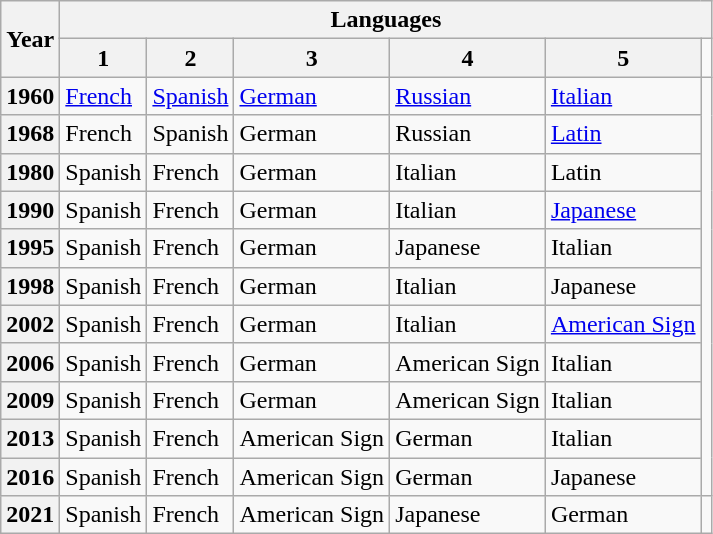<table class="wikitable">
<tr>
<th rowspan="2">Year</th>
<th colspan="10">Languages</th>
</tr>
<tr>
<th>1</th>
<th>2</th>
<th>3</th>
<th>4</th>
<th>5</th>
</tr>
<tr>
<th>1960</th>
<td><a href='#'>French</a></td>
<td><a href='#'>Spanish</a></td>
<td><a href='#'>German</a></td>
<td><a href='#'>Russian</a></td>
<td><a href='#'>Italian</a></td>
<td rowspan="11"></td>
</tr>
<tr>
<th>1968</th>
<td>French</td>
<td>Spanish</td>
<td>German</td>
<td>Russian</td>
<td><a href='#'>Latin</a></td>
</tr>
<tr>
<th>1980</th>
<td>Spanish</td>
<td>French</td>
<td>German</td>
<td>Italian</td>
<td>Latin</td>
</tr>
<tr>
<th>1990</th>
<td>Spanish</td>
<td>French</td>
<td>German</td>
<td>Italian</td>
<td><a href='#'>Japanese</a></td>
</tr>
<tr>
<th>1995</th>
<td>Spanish</td>
<td>French</td>
<td>German</td>
<td>Japanese</td>
<td>Italian</td>
</tr>
<tr>
<th>1998</th>
<td>Spanish</td>
<td>French</td>
<td>German</td>
<td>Italian</td>
<td>Japanese</td>
</tr>
<tr>
<th>2002</th>
<td>Spanish</td>
<td>French</td>
<td>German</td>
<td>Italian</td>
<td><a href='#'>American Sign</a></td>
</tr>
<tr>
<th>2006</th>
<td>Spanish</td>
<td>French</td>
<td>German</td>
<td>American Sign</td>
<td>Italian</td>
</tr>
<tr>
<th>2009</th>
<td>Spanish</td>
<td>French</td>
<td>German</td>
<td>American Sign</td>
<td>Italian</td>
</tr>
<tr>
<th>2013</th>
<td>Spanish</td>
<td>French</td>
<td>American Sign</td>
<td>German</td>
<td>Italian</td>
</tr>
<tr>
<th>2016</th>
<td>Spanish</td>
<td>French</td>
<td>American Sign</td>
<td>German</td>
<td>Japanese</td>
</tr>
<tr>
<th>2021</th>
<td>Spanish</td>
<td>French</td>
<td>American Sign</td>
<td>Japanese</td>
<td>German</td>
</tr>
</table>
